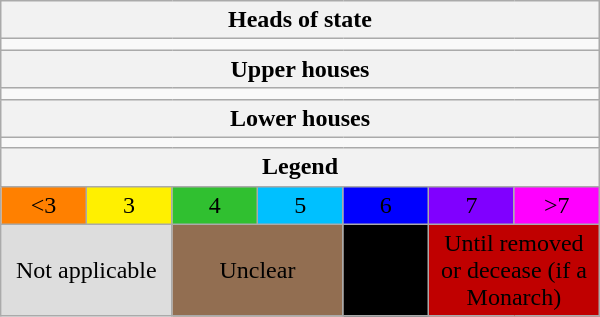<table class="wikitable" style="float:right; width:400px; text-align:center;">
<tr>
<th colspan=8>Heads of state</th>
</tr>
<tr>
<td colspan=8></td>
</tr>
<tr>
<th colspan=8>Upper houses</th>
</tr>
<tr>
<td colspan=8></td>
</tr>
<tr>
<th colspan=8>Lower houses</th>
</tr>
<tr>
<td colspan=8></td>
</tr>
<tr>
<th colspan=8>Legend</th>
</tr>
<tr>
<td style="background:#ff8000; width:14.3%;"><3</td>
<td style="background:#fff000; width:14.3%;">3</td>
<td style="background:#30c030; width:14.3%;">4</td>
<td style="background:#00c0ff; width:14.3%;">5</td>
<td style="background:#00f; width:14.3%;"><span>6</span></td>
<td style="background:#8000ff; width:14.3%;"><span>7</span></td>
<td style="background:#f0f; width:14.3%;">>7</td>
</tr>
<tr>
<td style="background:#ddd;" colspan="2">Not applicable</td>
<td style="background:#926e51;" colspan="2">Unclear</td>
<td style="background:black;"><span>Varies</span></td>
<td style="background:#c00000;" colspan="2"><span>Until removed or decease (if a Monarch)</span></td>
</tr>
</table>
